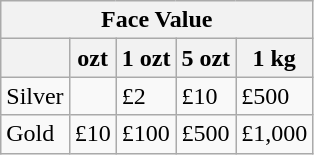<table class="wikitable">
<tr>
<th colspan="5">Face Value</th>
</tr>
<tr>
<th></th>
<th> ozt</th>
<th>1 ozt</th>
<th>5 ozt</th>
<th>1 kg</th>
</tr>
<tr>
<td>Silver</td>
<td></td>
<td>£2</td>
<td>£10</td>
<td>£500</td>
</tr>
<tr>
<td>Gold</td>
<td>£10</td>
<td>£100</td>
<td>£500</td>
<td>£1,000</td>
</tr>
</table>
